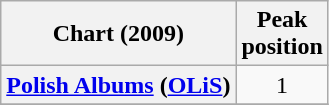<table class="wikitable sortable plainrowheaders" style="text-align:center">
<tr>
<th scope="col">Chart (2009)</th>
<th scope="col">Peak<br>position</th>
</tr>
<tr>
<th scope="row"><a href='#'>Polish Albums</a> (<a href='#'>OLiS</a>)</th>
<td>1</td>
</tr>
<tr>
</tr>
</table>
